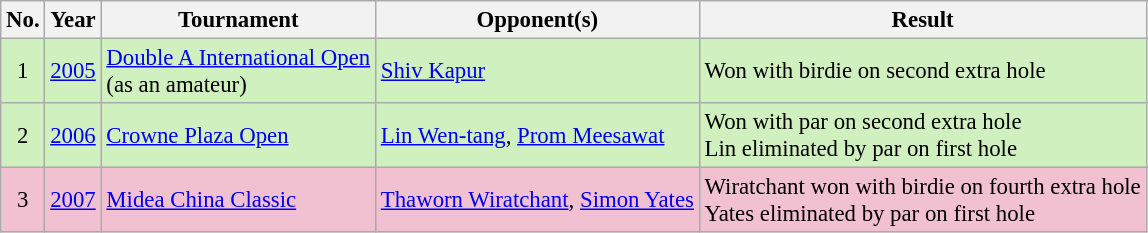<table class="wikitable" style="font-size:95%;">
<tr>
<th>No.</th>
<th>Year</th>
<th>Tournament</th>
<th>Opponent(s)</th>
<th>Result</th>
</tr>
<tr style="background:#D0F0C0;">
<td align=center>1</td>
<td><a href='#'>2005</a></td>
<td><a href='#'>Double A International Open</a><br>(as an amateur)</td>
<td> <a href='#'>Shiv Kapur</a></td>
<td>Won with birdie on second extra hole</td>
</tr>
<tr style="background:#D0F0C0;">
<td align=center>2</td>
<td><a href='#'>2006</a></td>
<td><a href='#'>Crowne Plaza Open</a></td>
<td> <a href='#'>Lin Wen-tang</a>,  <a href='#'>Prom Meesawat</a></td>
<td>Won with par on second extra hole<br>Lin eliminated by par on first hole</td>
</tr>
<tr style="background:#F2C1D1;">
<td align=center>3</td>
<td><a href='#'>2007</a></td>
<td><a href='#'>Midea China Classic</a></td>
<td> <a href='#'>Thaworn Wiratchant</a>,  <a href='#'>Simon Yates</a></td>
<td>Wiratchant won with birdie on fourth extra hole<br>Yates eliminated by par on first hole</td>
</tr>
</table>
